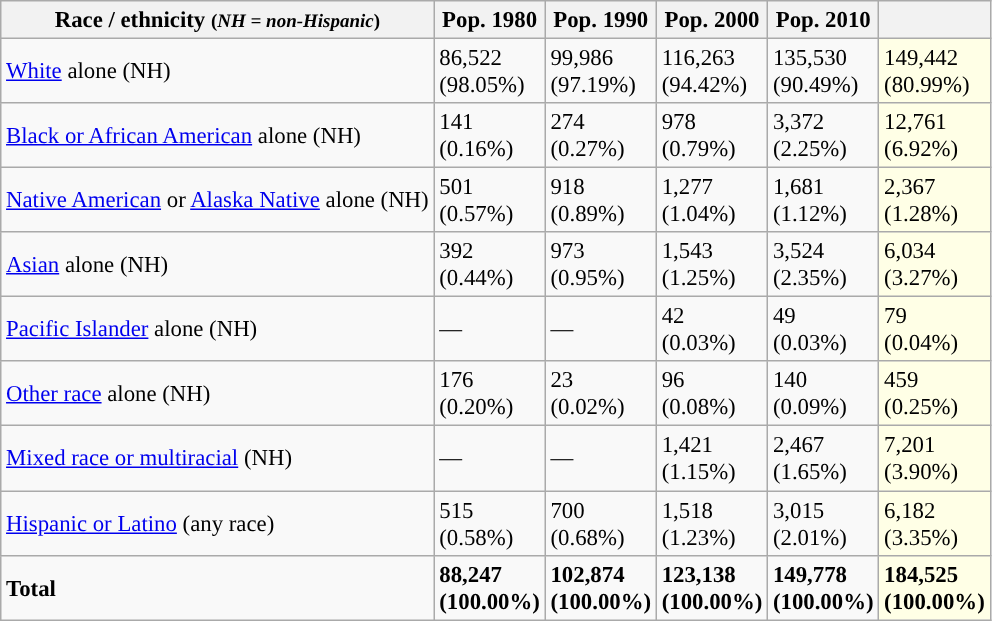<table class="wikitable sortable collapsible" style="font-size: 95%;">
<tr>
<th>Race / ethnicity <small>(<em>NH = non-Hispanic</em>)</small></th>
<th>Pop. 1980</th>
<th>Pop. 1990</th>
<th>Pop. 2000</th>
<th>Pop. 2010</th>
<th></th>
</tr>
<tr>
<td><a href='#'>White</a> alone (NH)</td>
<td>86,522<br>(98.05%)</td>
<td>99,986<br>(97.19%)</td>
<td>116,263<br>(94.42%)</td>
<td>135,530<br>(90.49%)</td>
<td style='background: #ffffe6;'>149,442<br>(80.99%)</td>
</tr>
<tr>
<td><a href='#'>Black or African American</a> alone (NH)</td>
<td>141<br>(0.16%)</td>
<td>274<br>(0.27%)</td>
<td>978<br>(0.79%)</td>
<td>3,372<br>(2.25%)</td>
<td style='background: #ffffe6;'>12,761<br>(6.92%)</td>
</tr>
<tr>
<td><a href='#'>Native American</a> or <a href='#'>Alaska Native</a> alone (NH)</td>
<td>501<br>(0.57%)</td>
<td>918<br>(0.89%)</td>
<td>1,277<br>(1.04%)</td>
<td>1,681<br>(1.12%)</td>
<td style='background: #ffffe6;'>2,367<br>(1.28%)</td>
</tr>
<tr>
<td><a href='#'>Asian</a> alone (NH)</td>
<td>392<br>(0.44%)</td>
<td>973<br>(0.95%)</td>
<td>1,543<br>(1.25%)</td>
<td>3,524<br>(2.35%)</td>
<td style='background: #ffffe6;'>6,034<br>(3.27%)</td>
</tr>
<tr>
<td><a href='#'>Pacific Islander</a> alone (NH)</td>
<td>—</td>
<td>—</td>
<td>42<br>(0.03%)</td>
<td>49<br>(0.03%)</td>
<td style='background: #ffffe6;'>79<br>(0.04%)</td>
</tr>
<tr>
<td><a href='#'>Other race</a> alone (NH)</td>
<td>176<br>(0.20%)</td>
<td>23<br>(0.02%)</td>
<td>96<br>(0.08%)</td>
<td>140<br>(0.09%)</td>
<td style='background: #ffffe6;'>459<br>(0.25%)</td>
</tr>
<tr>
<td><a href='#'>Mixed race or multiracial</a> (NH)</td>
<td>—</td>
<td>—</td>
<td>1,421<br>(1.15%)</td>
<td>2,467<br>(1.65%)</td>
<td style='background: #ffffe6;'>7,201<br>(3.90%)</td>
</tr>
<tr>
<td><a href='#'>Hispanic or Latino</a> (any race)</td>
<td>515<br>(0.58%)</td>
<td>700<br>(0.68%)</td>
<td>1,518<br>(1.23%)</td>
<td>3,015<br>(2.01%)</td>
<td style='background: #ffffe6;'>6,182<br>(3.35%)</td>
</tr>
<tr>
<td><strong>Total</strong></td>
<td><strong>88,247<br>(100.00%)</strong></td>
<td><strong>102,874<br>(100.00%)</strong></td>
<td><strong>123,138<br>(100.00%)</strong></td>
<td><strong>149,778<br>(100.00%)</strong></td>
<td style='background: #ffffe6;'><strong>184,525<br>(100.00%)</strong></td>
</tr>
</table>
